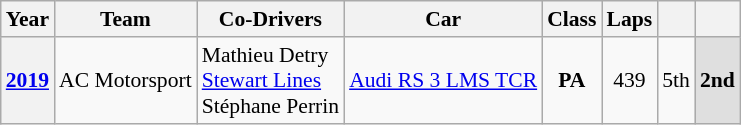<table class="wikitable" style="text-align:center; font-size:90%">
<tr>
<th>Year</th>
<th>Team</th>
<th>Co-Drivers</th>
<th>Car</th>
<th>Class</th>
<th>Laps</th>
<th></th>
<th></th>
</tr>
<tr>
<th><a href='#'>2019</a></th>
<td align="left" nowrap> AC Motorsport</td>
<td align="left" nowrap> Mathieu Detry<br> <a href='#'>Stewart Lines</a><br> Stéphane Perrin</td>
<td align="left" nowrap><a href='#'>Audi RS 3 LMS TCR</a></td>
<td><strong><span>PA</span></strong></td>
<td>439</td>
<td>5th</td>
<td style="background:#DFDFDF;"><strong>2nd</strong></td>
</tr>
</table>
